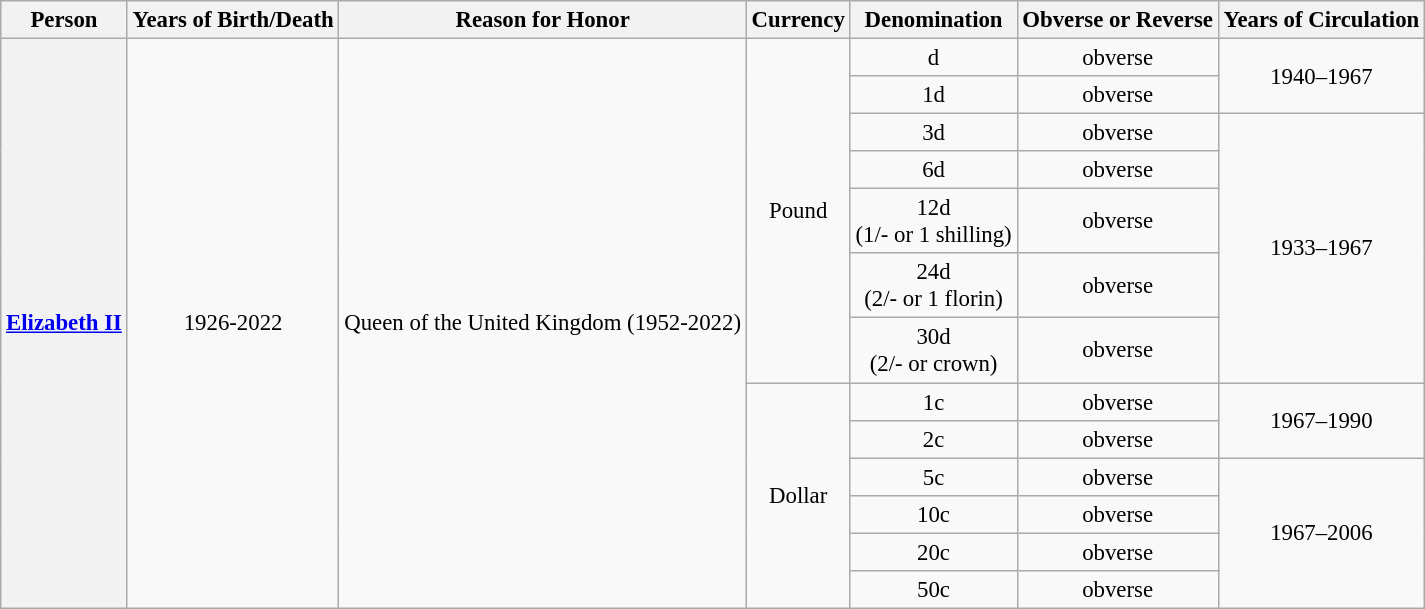<table class="wikitable" style="font-size:95%; text-align:center;">
<tr>
<th>Person</th>
<th>Years of Birth/Death</th>
<th>Reason for Honor</th>
<th>Currency</th>
<th>Denomination</th>
<th>Obverse or Reverse</th>
<th>Years of Circulation</th>
</tr>
<tr>
<th rowspan="13"><a href='#'>Elizabeth II</a></th>
<td rowspan="13">1926-2022</td>
<td rowspan="13">Queen of the United Kingdom (1952-2022)</td>
<td rowspan="7">Pound</td>
<td><small></small>d</td>
<td>obverse</td>
<td rowspan="2">1940–1967</td>
</tr>
<tr>
<td>1d</td>
<td>obverse</td>
</tr>
<tr>
<td>3d</td>
<td>obverse</td>
<td rowspan="5">1933–1967</td>
</tr>
<tr>
<td>6d</td>
<td>obverse</td>
</tr>
<tr>
<td>12d<br>(1/- or 1 shilling)</td>
<td>obverse</td>
</tr>
<tr>
<td>24d<br>(2/- or 1 florin)</td>
<td>obverse</td>
</tr>
<tr>
<td>30d<br>(2<small></small>/- or <small></small> crown)</td>
<td>obverse</td>
</tr>
<tr>
<td rowspan="6">Dollar</td>
<td>1c</td>
<td>obverse</td>
<td rowspan="2">1967–1990</td>
</tr>
<tr>
<td>2c</td>
<td>obverse</td>
</tr>
<tr>
<td>5c</td>
<td>obverse</td>
<td rowspan="4">1967–2006</td>
</tr>
<tr>
<td>10c</td>
<td>obverse</td>
</tr>
<tr>
<td>20c</td>
<td>obverse</td>
</tr>
<tr>
<td>50c</td>
<td>obverse</td>
</tr>
</table>
